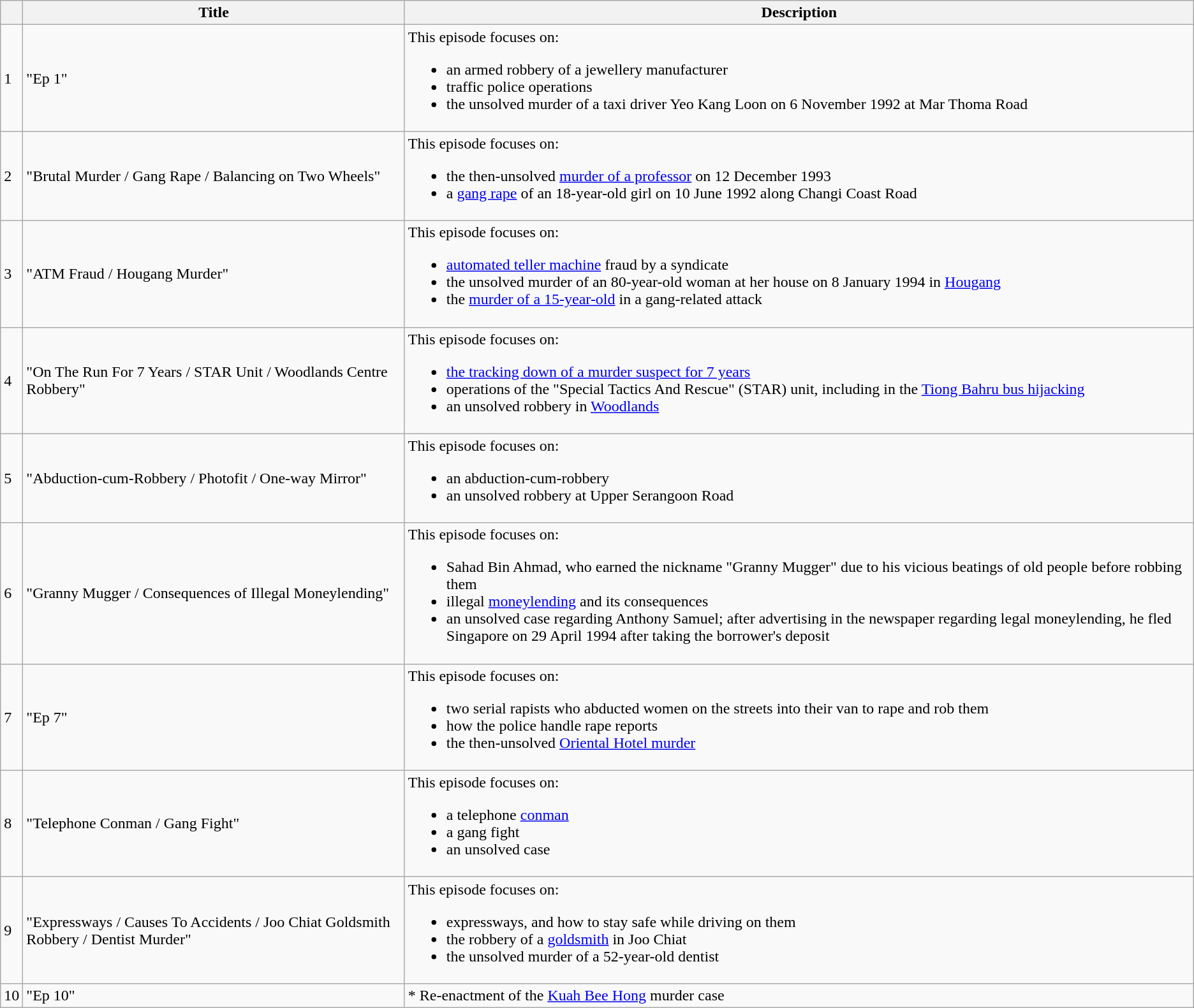<table class="wikitable">
<tr>
<th></th>
<th>Title</th>
<th>Description</th>
</tr>
<tr>
<td>1</td>
<td>"Ep 1"</td>
<td>This episode focuses on:<br><ul><li>an armed robbery of a jewellery manufacturer</li><li>traffic police operations</li><li>the unsolved murder of a taxi driver Yeo Kang Loon on 6 November 1992 at Mar Thoma Road</li></ul></td>
</tr>
<tr>
<td>2</td>
<td>"Brutal Murder / Gang Rape / Balancing on Two Wheels"</td>
<td>This episode focuses on:<br><ul><li>the then-unsolved <a href='#'>murder of a professor</a> on 12 December 1993</li><li>a <a href='#'>gang rape</a> of an 18-year-old girl on 10 June 1992 along Changi Coast Road</li></ul></td>
</tr>
<tr>
<td>3</td>
<td>"ATM Fraud / Hougang Murder"</td>
<td>This episode focuses on:<br><ul><li><a href='#'>automated teller machine</a> fraud by a syndicate</li><li>the unsolved murder of an 80-year-old woman at her house on 8 January 1994 in <a href='#'>Hougang</a></li><li>the <a href='#'>murder of a 15-year-old</a> in a gang-related attack</li></ul></td>
</tr>
<tr>
<td>4</td>
<td>"On The Run For 7 Years / STAR Unit / Woodlands Centre Robbery"</td>
<td>This episode focuses on:<br><ul><li><a href='#'>the tracking down of a murder suspect for 7 years</a></li><li>operations of the "Special Tactics And Rescue" (STAR) unit, including in the <a href='#'>Tiong Bahru bus hijacking</a></li><li>an unsolved robbery in <a href='#'>Woodlands</a></li></ul></td>
</tr>
<tr>
<td>5</td>
<td>"Abduction-cum-Robbery / Photofit / One-way Mirror"</td>
<td>This episode focuses on:<br><ul><li>an abduction-cum-robbery</li><li>an unsolved robbery at Upper Serangoon Road</li></ul></td>
</tr>
<tr>
<td>6</td>
<td>"Granny Mugger / Consequences of Illegal Moneylending"</td>
<td>This episode focuses on:<br><ul><li>Sahad Bin Ahmad, who earned the nickname "Granny Mugger" due to his vicious beatings of old people before robbing them</li><li>illegal <a href='#'>moneylending</a> and its consequences</li><li>an unsolved case regarding Anthony Samuel; after advertising in the newspaper regarding legal moneylending, he fled Singapore on 29 April 1994 after taking the borrower's deposit</li></ul></td>
</tr>
<tr>
<td>7</td>
<td>"Ep 7"</td>
<td>This episode focuses on:<br><ul><li>two serial rapists who abducted women on the streets into their van to rape and rob them</li><li>how the police handle rape reports</li><li>the then-unsolved <a href='#'>Oriental Hotel murder</a></li></ul></td>
</tr>
<tr>
<td>8</td>
<td>"Telephone Conman / Gang Fight"</td>
<td>This episode focuses on:<br><ul><li>a telephone <a href='#'>conman</a></li><li>a gang fight</li><li>an unsolved case</li></ul></td>
</tr>
<tr>
<td>9</td>
<td>"Expressways / Causes To Accidents / Joo Chiat Goldsmith Robbery / Dentist Murder"</td>
<td>This episode focuses on:<br><ul><li>expressways, and how to stay safe while driving on them</li><li>the robbery of a <a href='#'>goldsmith</a> in Joo Chiat</li><li>the unsolved murder of a 52-year-old dentist</li></ul></td>
</tr>
<tr>
<td>10</td>
<td>"Ep 10"</td>
<td>* Re-enactment of the <a href='#'>Kuah Bee Hong</a> murder case</td>
</tr>
</table>
